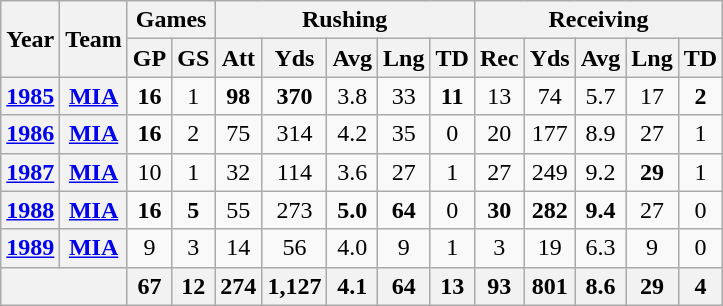<table class="wikitable" style="text-align:center;">
<tr>
<th rowspan="2">Year</th>
<th rowspan="2">Team</th>
<th colspan="2">Games</th>
<th colspan="5">Rushing</th>
<th colspan="5">Receiving</th>
</tr>
<tr>
<th>GP</th>
<th>GS</th>
<th>Att</th>
<th>Yds</th>
<th>Avg</th>
<th>Lng</th>
<th>TD</th>
<th>Rec</th>
<th>Yds</th>
<th>Avg</th>
<th>Lng</th>
<th>TD</th>
</tr>
<tr>
<th><a href='#'>1985</a></th>
<th><a href='#'>MIA</a></th>
<td><strong>16</strong></td>
<td>1</td>
<td><strong>98</strong></td>
<td><strong>370</strong></td>
<td>3.8</td>
<td>33</td>
<td><strong>11</strong></td>
<td>13</td>
<td>74</td>
<td>5.7</td>
<td>17</td>
<td><strong>2</strong></td>
</tr>
<tr>
<th><a href='#'>1986</a></th>
<th><a href='#'>MIA</a></th>
<td><strong>16</strong></td>
<td>2</td>
<td>75</td>
<td>314</td>
<td>4.2</td>
<td>35</td>
<td>0</td>
<td>20</td>
<td>177</td>
<td>8.9</td>
<td>27</td>
<td>1</td>
</tr>
<tr>
<th><a href='#'>1987</a></th>
<th><a href='#'>MIA</a></th>
<td>10</td>
<td>1</td>
<td>32</td>
<td>114</td>
<td>3.6</td>
<td>27</td>
<td>1</td>
<td>27</td>
<td>249</td>
<td>9.2</td>
<td><strong>29</strong></td>
<td>1</td>
</tr>
<tr>
<th><a href='#'>1988</a></th>
<th><a href='#'>MIA</a></th>
<td><strong>16</strong></td>
<td><strong>5</strong></td>
<td>55</td>
<td>273</td>
<td><strong>5.0</strong></td>
<td><strong>64</strong></td>
<td>0</td>
<td><strong>30</strong></td>
<td><strong>282</strong></td>
<td><strong>9.4</strong></td>
<td>27</td>
<td>0</td>
</tr>
<tr>
<th><a href='#'>1989</a></th>
<th><a href='#'>MIA</a></th>
<td>9</td>
<td>3</td>
<td>14</td>
<td>56</td>
<td>4.0</td>
<td>9</td>
<td>1</td>
<td>3</td>
<td>19</td>
<td>6.3</td>
<td>9</td>
<td>0</td>
</tr>
<tr>
<th colspan="2"></th>
<th>67</th>
<th>12</th>
<th>274</th>
<th>1,127</th>
<th>4.1</th>
<th>64</th>
<th>13</th>
<th>93</th>
<th>801</th>
<th>8.6</th>
<th>29</th>
<th>4</th>
</tr>
</table>
